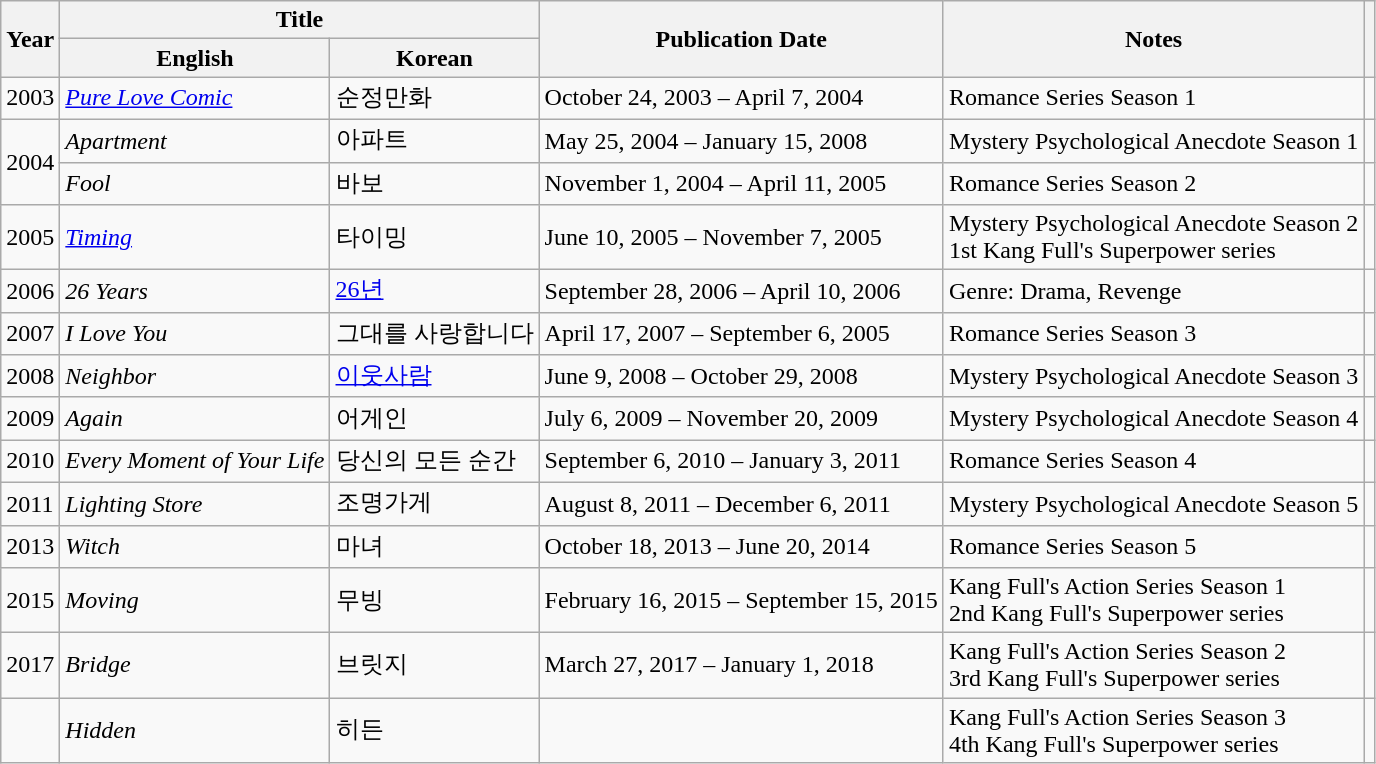<table class="wikitable">
<tr>
<th rowspan="2">Year</th>
<th colspan="2">Title</th>
<th rowspan="2">Publication Date</th>
<th rowspan="2" class="unsortable">Notes</th>
<th rowspan="2" class="unsortable"></th>
</tr>
<tr>
<th>English</th>
<th>Korean</th>
</tr>
<tr>
<td>2003</td>
<td><em><a href='#'>Pure Love Comic</a></em></td>
<td>순정만화</td>
<td>October 24, 2003 – April 7, 2004</td>
<td>Romance Series Season 1</td>
<td></td>
</tr>
<tr>
<td rowspan="2">2004</td>
<td><em>Apartment</em></td>
<td>아파트</td>
<td>May 25, 2004 – January 15, 2008</td>
<td>Mystery Psychological Anecdote Season 1</td>
<td></td>
</tr>
<tr>
<td><em>Fool</em></td>
<td>바보</td>
<td>November 1, 2004 – April 11, 2005</td>
<td>Romance Series Season 2</td>
<td></td>
</tr>
<tr>
<td>2005</td>
<td><em><a href='#'>Timing</a></em></td>
<td>타이밍</td>
<td>June 10, 2005 – November 7, 2005</td>
<td>Mystery Psychological Anecdote Season 2<br>1st Kang Full's Superpower series</td>
<td></td>
</tr>
<tr>
<td>2006</td>
<td><em>26 Years</em></td>
<td><a href='#'>26년</a></td>
<td>September 28, 2006 – April 10, 2006</td>
<td>Genre: Drama, Revenge</td>
<td></td>
</tr>
<tr>
<td>2007</td>
<td><em>I Love You</em></td>
<td>그대를 사랑합니다</td>
<td>April 17, 2007 – September 6, 2005</td>
<td>Romance Series Season 3</td>
<td></td>
</tr>
<tr>
<td>2008</td>
<td><em>Neighbor</em></td>
<td><a href='#'>이웃사람</a></td>
<td>June 9, 2008 – October 29, 2008</td>
<td>Mystery Psychological Anecdote Season 3</td>
<td></td>
</tr>
<tr>
<td>2009</td>
<td><em>Again</em></td>
<td>어게인</td>
<td>July 6, 2009 – November 20, 2009</td>
<td>Mystery Psychological Anecdote Season 4</td>
<td></td>
</tr>
<tr>
<td>2010</td>
<td><em>Every Moment of Your Life</em></td>
<td>당신의 모든 순간</td>
<td>September 6, 2010 – January 3, 2011</td>
<td>Romance Series Season 4</td>
<td></td>
</tr>
<tr>
<td>2011</td>
<td><em>Lighting Store</em></td>
<td>조명가게</td>
<td>August 8, 2011 – December 6, 2011</td>
<td>Mystery Psychological Anecdote Season 5</td>
<td></td>
</tr>
<tr>
<td>2013</td>
<td><em>Witch</em></td>
<td>마녀</td>
<td>October 18, 2013 – June 20, 2014</td>
<td>Romance Series Season 5</td>
<td></td>
</tr>
<tr>
<td>2015</td>
<td><em>Moving</em></td>
<td>무빙</td>
<td>February 16, 2015 – September 15, 2015</td>
<td>Kang Full's Action Series Season 1<br>2nd Kang Full's Superpower series</td>
<td></td>
</tr>
<tr>
<td>2017</td>
<td><em>Bridge</em></td>
<td>브릿지</td>
<td>March 27, 2017 – January 1, 2018</td>
<td>Kang Full's Action Series Season 2<br>3rd Kang Full's Superpower series</td>
<td></td>
</tr>
<tr>
<td></td>
<td><em>Hidden</em></td>
<td>히든</td>
<td></td>
<td>Kang Full's Action Series Season 3<br>4th Kang Full's Superpower series</td>
<td></td>
</tr>
</table>
